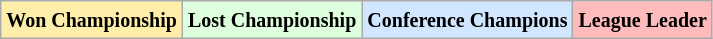<table class="wikitable">
<tr>
<td bgcolor="#ffeeaa"><small><strong>Won Championship</strong></small></td>
<td bgcolor="#ddffdd"><small><strong>Lost Championship</strong></small></td>
<td bgcolor="#d0e7ff"><small><strong>Conference Champions</strong></small></td>
<td bgcolor="#ffbbbb"><small><strong>League Leader</strong></small></td>
</tr>
</table>
